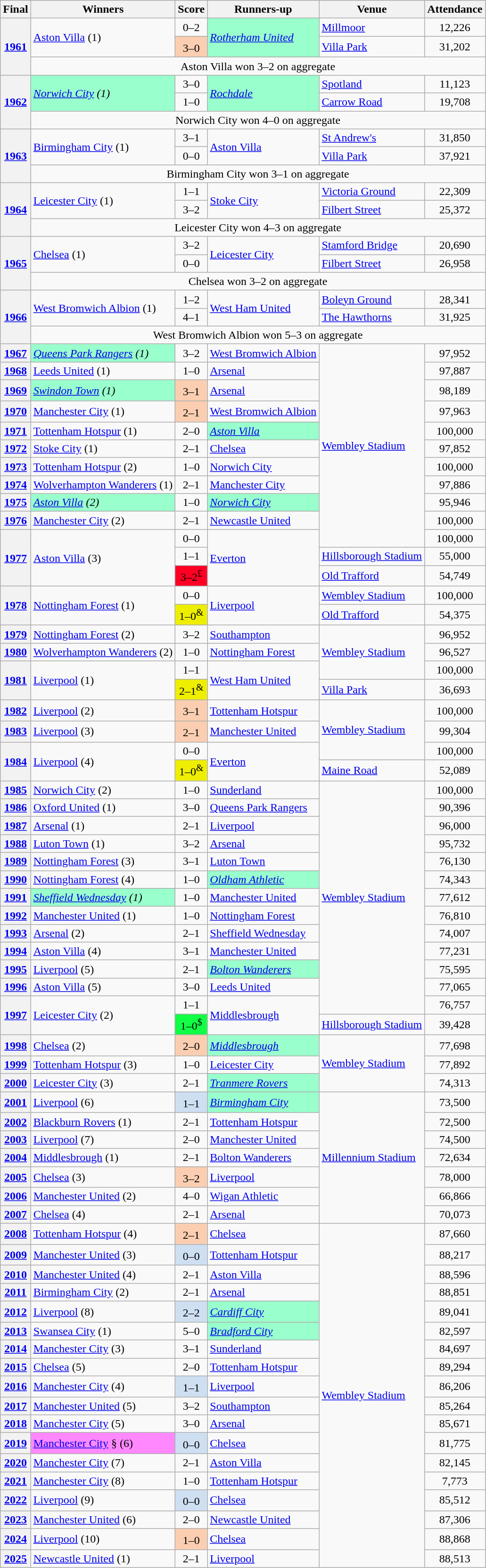<table class="wikitable sortable">
<tr>
<th scope="col">Final</th>
<th scope="col">Winners</th>
<th scope="col">Score</th>
<th scope="col">Runners-up</th>
<th scope="col">Venue</th>
<th scope="col" data-sort-type="number">Attendance</th>
</tr>
<tr>
<th rowspan="3" scope="row" style="text-align:center"><a href='#'>1961</a></th>
<td rowspan="2"><a href='#'>Aston Villa</a> (1)</td>
<td align="center">0–2</td>
<td rowspan="2" style="background:#9FC"><em><a href='#'>Rotherham United</a></em></td>
<td><a href='#'>Millmoor</a></td>
<td align="center">12,226</td>
</tr>
<tr>
<td align="center" bgcolor="#fbceb1">3–0<sup></sup></td>
<td><a href='#'>Villa Park</a></td>
<td align="center">31,202</td>
</tr>
<tr>
<td colspan="5" align="center">Aston Villa won 3–2 on aggregate</td>
</tr>
<tr>
<th rowspan="3" scope="row" style="text-align:center"><a href='#'>1962</a></th>
<td rowspan="2" style="background:#9FC"><em><a href='#'>Norwich City</a> (1)</em></td>
<td align="center">3–0</td>
<td rowspan="2" style="background:#9FC"><em><a href='#'>Rochdale</a></em></td>
<td><a href='#'>Spotland</a></td>
<td align="center">11,123</td>
</tr>
<tr>
<td align="center">1–0</td>
<td><a href='#'>Carrow Road</a></td>
<td align="center">19,708</td>
</tr>
<tr>
<td colspan="5" align="center">Norwich City won 4–0 on aggregate</td>
</tr>
<tr>
<th rowspan="3" scope="row" style="text-align:center"><a href='#'>1963</a></th>
<td rowspan="2"><a href='#'>Birmingham City</a> (1)</td>
<td align="center">3–1</td>
<td rowspan="2"><a href='#'>Aston Villa</a></td>
<td><a href='#'>St Andrew's</a></td>
<td align="center">31,850</td>
</tr>
<tr>
<td align="center">0–0</td>
<td><a href='#'>Villa Park</a></td>
<td align="center">37,921</td>
</tr>
<tr>
<td colspan="5" align="center">Birmingham City won 3–1 on aggregate</td>
</tr>
<tr>
<th rowspan="3" scope="row" style="text-align:center"><a href='#'>1964</a></th>
<td rowspan="2"><a href='#'>Leicester City</a> (1)</td>
<td align="center">1–1</td>
<td rowspan="2"><a href='#'>Stoke City</a></td>
<td><a href='#'>Victoria Ground</a></td>
<td align="center">22,309</td>
</tr>
<tr>
<td align="center">3–2</td>
<td><a href='#'>Filbert Street</a></td>
<td align="center">25,372</td>
</tr>
<tr>
<td colspan="5" align="center">Leicester City won 4–3 on aggregate</td>
</tr>
<tr>
<th rowspan="3" scope="row" style="text-align:center"><a href='#'>1965</a></th>
<td rowspan="2"><a href='#'>Chelsea</a> (1)</td>
<td align="center">3–2</td>
<td rowspan="2"><a href='#'>Leicester City</a></td>
<td><a href='#'>Stamford Bridge</a></td>
<td align="center">20,690</td>
</tr>
<tr>
<td align="center">0–0</td>
<td><a href='#'>Filbert Street</a></td>
<td align="center">26,958</td>
</tr>
<tr>
<td colspan="5" align="center">Chelsea won 3–2 on aggregate</td>
</tr>
<tr>
<th rowspan="3" scope="row" style="text-align:center"><a href='#'>1966</a></th>
<td rowspan="2"><a href='#'>West Bromwich Albion</a> (1)</td>
<td align="center">1–2</td>
<td rowspan="2"><a href='#'>West Ham United</a></td>
<td><a href='#'>Boleyn Ground</a></td>
<td align="center">28,341</td>
</tr>
<tr>
<td align="center">4–1</td>
<td><a href='#'>The Hawthorns</a></td>
<td align="center">31,925</td>
</tr>
<tr>
<td colspan="5" align="center">West Bromwich Albion won 5–3 on aggregate</td>
</tr>
<tr>
<th scope="row" style="text-align:center"><a href='#'>1967</a></th>
<td style="background-color:#9FC"><em><a href='#'>Queens Park Rangers</a> (1)</em></td>
<td align="center">3–2</td>
<td><a href='#'>West Bromwich Albion</a></td>
<td rowspan="11"><a href='#'>Wembley Stadium</a></td>
<td align="center">97,952</td>
</tr>
<tr>
<th scope="row" style="text-align:center"><a href='#'>1968</a></th>
<td><a href='#'>Leeds United</a> (1)</td>
<td align="center">1–0</td>
<td><a href='#'>Arsenal</a></td>
<td align="center">97,887</td>
</tr>
<tr>
<th scope="row" style="text-align:center"><a href='#'>1969</a></th>
<td style="background-color:#9FC"><em><a href='#'>Swindon Town</a> (1)</em></td>
<td align="center" bgcolor="#fbceb1">3–1<sup></sup></td>
<td><a href='#'>Arsenal</a></td>
<td align="center">98,189</td>
</tr>
<tr>
<th scope="row" style="text-align:center"><a href='#'>1970</a></th>
<td><a href='#'>Manchester City</a> (1)</td>
<td align="center" bgcolor="#fbceb1">2–1<sup></sup></td>
<td><a href='#'>West Bromwich Albion</a></td>
<td align="center">97,963</td>
</tr>
<tr>
<th scope="row" style="text-align:center"><a href='#'>1971</a></th>
<td><a href='#'>Tottenham Hotspur</a> (1)</td>
<td align="center">2–0</td>
<td style="background-color:#9FC"><em><a href='#'>Aston Villa</a></em></td>
<td align="center">100,000</td>
</tr>
<tr>
<th scope="row" style="text-align:center"><a href='#'>1972</a></th>
<td><a href='#'>Stoke City</a> (1)</td>
<td align="center">2–1</td>
<td><a href='#'>Chelsea</a></td>
<td align="center">97,852</td>
</tr>
<tr>
<th scope="row" style="text-align:center"><a href='#'>1973</a></th>
<td><a href='#'>Tottenham Hotspur</a> (2)</td>
<td align="center">1–0</td>
<td><a href='#'>Norwich City</a></td>
<td align="center">100,000</td>
</tr>
<tr>
<th scope="row" style="text-align:center"><a href='#'>1974</a></th>
<td><a href='#'>Wolverhampton Wanderers</a> (1)</td>
<td align="center">2–1</td>
<td><a href='#'>Manchester City</a></td>
<td align="center">97,886</td>
</tr>
<tr>
<th scope="row" style="text-align:center"><a href='#'>1975</a></th>
<td style="background-color:#9FC"><em><a href='#'>Aston Villa</a> (2)</em></td>
<td align="center">1–0</td>
<td style="background-color:#9FC"><em><a href='#'>Norwich City</a></em></td>
<td align="center">95,946</td>
</tr>
<tr>
<th scope="row" style="text-align:center"><a href='#'>1976</a></th>
<td><a href='#'>Manchester City</a> (2)</td>
<td align="center">2–1</td>
<td><a href='#'>Newcastle United</a></td>
<td align="center">100,000</td>
</tr>
<tr>
<th rowspan="3" scope="row" style="text-align:center"><a href='#'>1977</a></th>
<td rowspan="3"><a href='#'>Aston Villa</a> (3)</td>
<td align="center">0–0</td>
<td rowspan="3"><a href='#'>Everton</a></td>
<td align="center">100,000</td>
</tr>
<tr>
<td align="center">1–1</td>
<td><a href='#'>Hillsborough Stadium</a></td>
<td align="center">55,000</td>
</tr>
<tr>
<td align="center" bgcolor="#ff0024">3–2<sup>£</sup></td>
<td><a href='#'>Old Trafford</a></td>
<td align="center">54,749</td>
</tr>
<tr>
<th rowspan="2" scope="row" style="text-align:center"><a href='#'>1978</a></th>
<td rowspan="2"><a href='#'>Nottingham Forest</a> (1)</td>
<td align="center">0–0</td>
<td rowspan="2"><a href='#'>Liverpool</a></td>
<td><a href='#'>Wembley Stadium</a></td>
<td align="center">100,000</td>
</tr>
<tr>
<td align="center" bgcolor="#eeee00">1–0<sup>&</sup></td>
<td><a href='#'>Old Trafford</a></td>
<td align="center">54,375</td>
</tr>
<tr>
<th scope="row" style="text-align:center"><a href='#'>1979</a></th>
<td><a href='#'>Nottingham Forest</a> (2)</td>
<td align="center">3–2</td>
<td><a href='#'>Southampton</a></td>
<td rowspan="3"><a href='#'>Wembley Stadium</a></td>
<td align="center">96,952</td>
</tr>
<tr>
<th scope="row" style="text-align:center"><a href='#'>1980</a></th>
<td><a href='#'>Wolverhampton Wanderers</a> (2)</td>
<td align="center">1–0</td>
<td><a href='#'>Nottingham Forest</a></td>
<td align="center">96,527</td>
</tr>
<tr>
<th rowspan="2" scope="row" style="text-align:center"><a href='#'>1981</a></th>
<td rowspan="2"><a href='#'>Liverpool</a> (1)</td>
<td align="center">1–1</td>
<td rowspan="2"><a href='#'>West Ham United</a></td>
<td align="center">100,000</td>
</tr>
<tr>
<td align="center" bgcolor="#eeee00">2–1<sup>&</sup></td>
<td><a href='#'>Villa Park</a></td>
<td align="center">36,693</td>
</tr>
<tr>
<th scope="row" style="text-align:center"><a href='#'>1982</a></th>
<td><a href='#'>Liverpool</a> (2)</td>
<td align="center" bgcolor="#fbceb1">3–1<sup></sup></td>
<td><a href='#'>Tottenham Hotspur</a></td>
<td rowspan="3"><a href='#'>Wembley Stadium</a></td>
<td align="center">100,000</td>
</tr>
<tr>
<th scope="row" style="text-align:center"><a href='#'>1983</a></th>
<td><a href='#'>Liverpool</a> (3)</td>
<td align="center" bgcolor="#fbceb1">2–1<sup></sup></td>
<td><a href='#'>Manchester United</a></td>
<td align="center">99,304</td>
</tr>
<tr>
<th rowspan="2" scope="row" style="text-align:center"><a href='#'>1984</a></th>
<td rowspan="2"><a href='#'>Liverpool</a> (4)</td>
<td align="center">0–0</td>
<td rowspan="2"><a href='#'>Everton</a></td>
<td align="center">100,000</td>
</tr>
<tr>
<td align="center" bgcolor="#eeee00">1–0<sup>&</sup></td>
<td><a href='#'>Maine Road</a></td>
<td align="center">52,089</td>
</tr>
<tr>
<th scope="row" style="text-align:center"><a href='#'>1985</a></th>
<td><a href='#'>Norwich City</a> (2)</td>
<td align="center">1–0</td>
<td><a href='#'>Sunderland</a></td>
<td rowspan="13"><a href='#'>Wembley Stadium</a></td>
<td align="center">100,000</td>
</tr>
<tr>
<th scope="row" style="text-align:center"><a href='#'>1986</a></th>
<td><a href='#'>Oxford United</a> (1)</td>
<td align="center">3–0</td>
<td><a href='#'>Queens Park Rangers</a></td>
<td align="center">90,396</td>
</tr>
<tr>
<th scope="row" style="text-align:center"><a href='#'>1987</a></th>
<td><a href='#'>Arsenal</a> (1)</td>
<td align="center">2–1</td>
<td><a href='#'>Liverpool</a></td>
<td align="center">96,000</td>
</tr>
<tr>
<th scope="row" style="text-align:center"><a href='#'>1988</a></th>
<td><a href='#'>Luton Town</a> (1)</td>
<td align="center">3–2</td>
<td><a href='#'>Arsenal</a></td>
<td align="center">95,732</td>
</tr>
<tr>
<th scope="row" style="text-align:center"><a href='#'>1989</a></th>
<td><a href='#'>Nottingham Forest</a> (3)</td>
<td align="center">3–1</td>
<td><a href='#'>Luton Town</a></td>
<td align="center">76,130</td>
</tr>
<tr>
<th scope="row" style="text-align:center"><a href='#'>1990</a></th>
<td><a href='#'>Nottingham Forest</a> (4)</td>
<td align="center">1–0</td>
<td style="background-color:#9FC"><em><a href='#'>Oldham Athletic</a></em></td>
<td align="center">74,343</td>
</tr>
<tr>
<th scope="row" style="text-align:center"><a href='#'>1991</a></th>
<td style="background-color:#9FC"><em><a href='#'>Sheffield Wednesday</a> (1)</em></td>
<td align="center">1–0</td>
<td><a href='#'>Manchester United</a></td>
<td align="center">77,612</td>
</tr>
<tr>
<th scope="row" style="text-align:center"><a href='#'>1992</a></th>
<td><a href='#'>Manchester United</a> (1)</td>
<td align="center">1–0</td>
<td><a href='#'>Nottingham Forest</a></td>
<td align="center">76,810</td>
</tr>
<tr>
<th scope="row" style="text-align:center"><a href='#'>1993</a></th>
<td><a href='#'>Arsenal</a> (2)</td>
<td align="center">2–1</td>
<td><a href='#'>Sheffield Wednesday</a></td>
<td align="center">74,007</td>
</tr>
<tr>
<th scope="row" style="text-align:center"><a href='#'>1994</a></th>
<td><a href='#'>Aston Villa</a> (4)</td>
<td align="center">3–1</td>
<td><a href='#'>Manchester United</a></td>
<td align="center">77,231</td>
</tr>
<tr>
<th scope="row" style="text-align:center"><a href='#'>1995</a></th>
<td><a href='#'>Liverpool</a> (5)</td>
<td align="center">2–1</td>
<td style="background-color:#9FC"><em><a href='#'>Bolton Wanderers</a></em></td>
<td align="center">75,595</td>
</tr>
<tr>
<th scope="row" style="text-align:center"><a href='#'>1996</a></th>
<td><a href='#'>Aston Villa</a> (5)</td>
<td align="center">3–0</td>
<td><a href='#'>Leeds United</a></td>
<td align="center">77,065</td>
</tr>
<tr>
<th rowspan="2" scope="row" style="text-align:center"><a href='#'>1997</a></th>
<td rowspan="2"><a href='#'>Leicester City</a> (2)</td>
<td align="center">1–1</td>
<td rowspan="2"><a href='#'>Middlesbrough</a></td>
<td align="center">76,757</td>
</tr>
<tr>
<td align="center" bgcolor="#11ff44">1–0<sup>$</sup></td>
<td><a href='#'>Hillsborough Stadium</a></td>
<td align="center">39,428</td>
</tr>
<tr>
<th scope="row" style="text-align:center"><a href='#'>1998</a></th>
<td><a href='#'>Chelsea</a> (2)</td>
<td align="center" bgcolor="#fbceb1">2–0<sup></sup></td>
<td style="background-color:#9FC"><em><a href='#'>Middlesbrough</a></em></td>
<td rowspan="3"><a href='#'>Wembley Stadium</a></td>
<td align="center">77,698</td>
</tr>
<tr>
<th scope="row" style="text-align:center"><a href='#'>1999</a></th>
<td><a href='#'>Tottenham Hotspur</a> (3)</td>
<td align="center">1–0</td>
<td><a href='#'>Leicester City</a></td>
<td align="center">77,892</td>
</tr>
<tr>
<th scope="row" style="text-align:center"><a href='#'>2000</a></th>
<td><a href='#'>Leicester City</a> (3)</td>
<td align="center">2–1</td>
<td style="background-color:#9FC"><em><a href='#'>Tranmere Rovers</a></em></td>
<td align="center">74,313</td>
</tr>
<tr>
<th scope="row" style="text-align:center"><a href='#'>2001</a></th>
<td><a href='#'>Liverpool</a> (6)</td>
<td align="center" bgcolor="#cedff2">1–1<sup></sup></td>
<td style="background-color:#9FC"><em><a href='#'>Birmingham City</a></em></td>
<td rowspan="7"><a href='#'>Millennium Stadium</a></td>
<td align="center">73,500</td>
</tr>
<tr>
<th scope="row" style="text-align:center"><a href='#'>2002</a></th>
<td><a href='#'>Blackburn Rovers</a> (1)</td>
<td align="center">2–1</td>
<td><a href='#'>Tottenham Hotspur</a></td>
<td align="center">72,500</td>
</tr>
<tr>
<th scope="row" style="text-align:center"><a href='#'>2003</a></th>
<td><a href='#'>Liverpool</a> (7)</td>
<td align="center">2–0</td>
<td><a href='#'>Manchester United</a></td>
<td align="center">74,500</td>
</tr>
<tr>
<th scope="row" style="text-align:center"><a href='#'>2004</a></th>
<td><a href='#'>Middlesbrough</a> (1)</td>
<td align="center">2–1</td>
<td><a href='#'>Bolton Wanderers</a></td>
<td align="center">72,634</td>
</tr>
<tr>
<th scope="row" style="text-align:center"><a href='#'>2005</a></th>
<td><a href='#'>Chelsea</a> (3)</td>
<td align="center" bgcolor="#fbceb1">3–2<sup></sup></td>
<td><a href='#'>Liverpool</a></td>
<td align="center">78,000</td>
</tr>
<tr>
<th scope="row" style="text-align:center"><a href='#'>2006</a></th>
<td><a href='#'>Manchester United</a> (2)</td>
<td align="center">4–0</td>
<td><a href='#'>Wigan Athletic</a></td>
<td align="center">66,866</td>
</tr>
<tr>
<th scope="row" style="text-align:center"><a href='#'>2007</a></th>
<td><a href='#'>Chelsea</a> (4)</td>
<td align="center">2–1</td>
<td><a href='#'>Arsenal</a></td>
<td align="center">70,073</td>
</tr>
<tr>
<th scope="row" style="text-align:center"><a href='#'>2008</a></th>
<td><a href='#'>Tottenham Hotspur</a> (4)</td>
<td align="center" bgcolor="#fbceb1">2–1<sup></sup></td>
<td><a href='#'>Chelsea</a></td>
<td rowspan="18"><a href='#'>Wembley Stadium</a></td>
<td align="center">87,660</td>
</tr>
<tr>
<th scope="row" style="text-align:center"><a href='#'>2009</a></th>
<td><a href='#'>Manchester United</a> (3)</td>
<td align="center" bgcolor="#cedff2">0–0<sup></sup></td>
<td><a href='#'>Tottenham Hotspur</a></td>
<td align="center">88,217</td>
</tr>
<tr>
<th scope="row" style="text-align:center"><a href='#'>2010</a></th>
<td><a href='#'>Manchester United</a> (4)</td>
<td align="center">2–1</td>
<td><a href='#'>Aston Villa</a></td>
<td align="center">88,596</td>
</tr>
<tr>
<th scope="row" style="text-align:center"><a href='#'>2011</a></th>
<td><a href='#'>Birmingham City</a> (2)</td>
<td align="center">2–1</td>
<td><a href='#'>Arsenal</a></td>
<td align="center">88,851</td>
</tr>
<tr>
<th scope="row" style="text-align:center"><a href='#'>2012</a></th>
<td><a href='#'>Liverpool</a> (8)</td>
<td align="center" bgcolor="#cedff2">2–2<sup></sup></td>
<td style="background-color:#9FC" data-sort-value="Cardiff"> <em><a href='#'>Cardiff City</a></em></td>
<td align="center">89,041</td>
</tr>
<tr>
<th scope="row" style="text-align:center"><a href='#'>2013</a></th>
<td data-sort-value="Swansea"> <a href='#'>Swansea City</a> (1)</td>
<td align="center">5–0</td>
<td style="background-color:#9FC"><em><a href='#'>Bradford City</a></em></td>
<td align="center">82,597</td>
</tr>
<tr>
<th scope="row" style="text-align:center"><a href='#'>2014</a></th>
<td><a href='#'>Manchester City</a> (3)</td>
<td align="center">3–1</td>
<td><a href='#'>Sunderland</a></td>
<td align="center">84,697</td>
</tr>
<tr>
<th scope="row" style="text-align:center"><a href='#'>2015</a></th>
<td><a href='#'>Chelsea</a> (5)</td>
<td align="center">2–0</td>
<td><a href='#'>Tottenham Hotspur</a></td>
<td align="center">89,294</td>
</tr>
<tr>
<th scope="row" style="text-align:center"><a href='#'>2016</a></th>
<td><a href='#'>Manchester City</a> (4)</td>
<td align="center" bgcolor="#cedff2">1–1<sup></sup></td>
<td><a href='#'>Liverpool</a></td>
<td align="center">86,206</td>
</tr>
<tr>
<th scope="row" style="text-align:center"><a href='#'>2017</a></th>
<td><a href='#'>Manchester United</a> (5)</td>
<td align="center">3–2</td>
<td><a href='#'>Southampton</a></td>
<td align="center">85,264</td>
</tr>
<tr>
<th scope="row" style="text-align:center"><a href='#'>2018</a></th>
<td><a href='#'>Manchester City</a> (5)</td>
<td align=center>3–0</td>
<td><a href='#'>Arsenal</a></td>
<td align="center">85,671</td>
</tr>
<tr>
<th scope="row" style="text-align:center"><a href='#'>2019</a></th>
<td style="background-color:#ff88ff"><a href='#'>Manchester City</a> § (6)</td>
<td align="center" bgcolor="#cedff2">0–0<sup></sup></td>
<td><a href='#'>Chelsea</a></td>
<td align="center">81,775</td>
</tr>
<tr>
<th scope="row" style="text-align:center"><a href='#'>2020</a></th>
<td><a href='#'>Manchester City</a> (7)</td>
<td align="center">2–1</td>
<td><a href='#'>Aston Villa</a></td>
<td align="center">82,145</td>
</tr>
<tr>
<th scope="row" style="text-align:center"><a href='#'>2021</a></th>
<td><a href='#'>Manchester City</a> (8)</td>
<td align="center">1–0</td>
<td><a href='#'>Tottenham Hotspur</a></td>
<td align="center">7,773</td>
</tr>
<tr>
<th scope="row" style="text-align:center"><a href='#'>2022</a></th>
<td><a href='#'>Liverpool</a> (9)</td>
<td align="center" bgcolor="#cedff2">0–0<sup></sup></td>
<td><a href='#'>Chelsea</a></td>
<td align="center">85,512</td>
</tr>
<tr>
<th scope="row" style="text-align:center"><a href='#'>2023</a></th>
<td><a href='#'>Manchester United</a> (6)</td>
<td align="center">2–0</td>
<td><a href='#'>Newcastle United</a></td>
<td align="center">87,306</td>
</tr>
<tr>
<th scope="row" style="text-align:center"><a href='#'>2024</a></th>
<td><a href='#'>Liverpool</a>  (10)</td>
<td align="center" bgcolor="#fbceb1">1–0<sup></sup></td>
<td><a href='#'>Chelsea</a></td>
<td align="center">88,868</td>
</tr>
<tr>
<th scope=row style="text-align:center"><a href='#'>2025</a></th>
<td><a href='#'>Newcastle United</a> (1)</td>
<td align=center>2–1</td>
<td><a href='#'>Liverpool</a></td>
<td align=center>88,513</td>
</tr>
</table>
